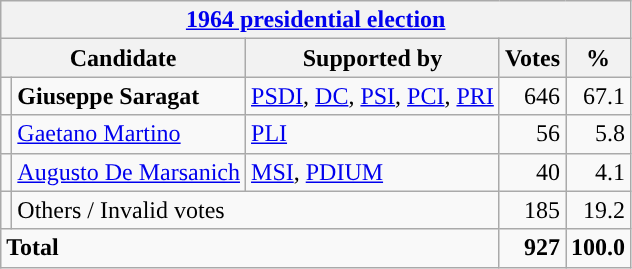<table class=wikitable style=text-align:right>
<tr>
<th colspan=5><a href='#'>1964 presidential election</a> </th>
</tr>
<tr>
<th colspan=2>Candidate</th>
<th>Supported by</th>
<th>Votes</th>
<th>%</th>
</tr>
<tr>
<td></td>
<td align=left><strong>Giuseppe Saragat</strong></td>
<td align=left><a href='#'>PSDI</a>, <a href='#'>DC</a>, <a href='#'>PSI</a>, <a href='#'>PCI</a>, <a href='#'>PRI</a></td>
<td>646</td>
<td>67.1</td>
</tr>
<tr>
<td></td>
<td align=left><a href='#'>Gaetano Martino</a></td>
<td align=left><a href='#'>PLI</a></td>
<td>56</td>
<td>5.8</td>
</tr>
<tr>
<td></td>
<td align=left><a href='#'>Augusto De Marsanich</a></td>
<td align=left><a href='#'>MSI</a>, <a href='#'>PDIUM</a></td>
<td>40</td>
<td>4.1</td>
</tr>
<tr>
<td></td>
<td align=left colspan=2>Others / Invalid votes</td>
<td>185</td>
<td>19.2</td>
</tr>
<tr>
<td align=left colspan=3><strong>Total</strong></td>
<td><strong>927</strong></td>
<td><strong>100.0</strong></td>
</tr>
</table>
